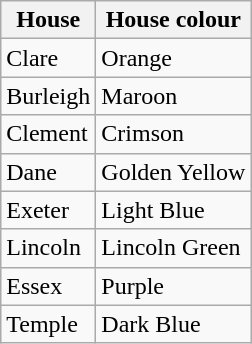<table class="wikitable">
<tr>
<th>House</th>
<th>House colour</th>
</tr>
<tr>
<td>Clare</td>
<td> Orange</td>
</tr>
<tr>
<td>Burleigh</td>
<td> Maroon</td>
</tr>
<tr>
<td>Clement</td>
<td> Crimson</td>
</tr>
<tr>
<td>Dane</td>
<td> Golden Yellow</td>
</tr>
<tr>
<td>Exeter</td>
<td> Light Blue</td>
</tr>
<tr>
<td>Lincoln</td>
<td> Lincoln Green</td>
</tr>
<tr>
<td>Essex</td>
<td> Purple</td>
</tr>
<tr>
<td>Temple</td>
<td> Dark Blue</td>
</tr>
</table>
